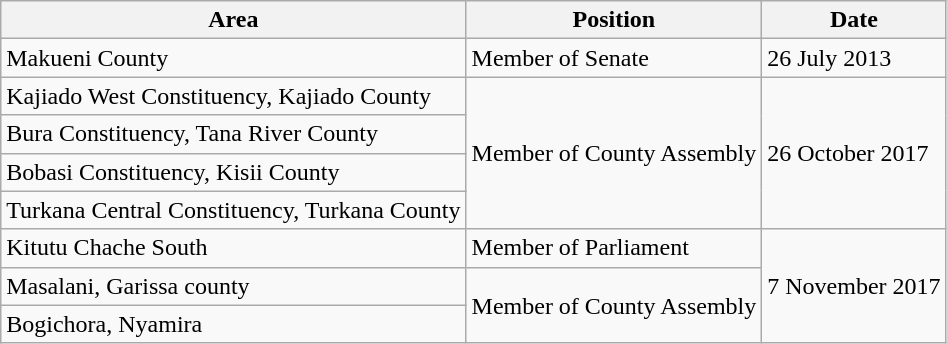<table class="wikitable sortable">
<tr>
<th>Area</th>
<th>Position</th>
<th>Date</th>
</tr>
<tr>
<td>Makueni County</td>
<td>Member of Senate</td>
<td>26 July 2013</td>
</tr>
<tr>
<td>Kajiado West Constituency, Kajiado County</td>
<td rowspan="4">Member of County Assembly</td>
<td rowspan="4">26 October 2017</td>
</tr>
<tr>
<td>Bura Constituency, Tana River County</td>
</tr>
<tr>
<td>Bobasi Constituency, Kisii County</td>
</tr>
<tr>
<td>Turkana Central Constituency, Turkana County</td>
</tr>
<tr>
<td>Kitutu Chache South</td>
<td>Member of Parliament</td>
<td rowspan="3">7 November 2017</td>
</tr>
<tr>
<td>Masalani, Garissa county</td>
<td rowspan="2">Member of County Assembly</td>
</tr>
<tr>
<td>Bogichora, Nyamira</td>
</tr>
</table>
